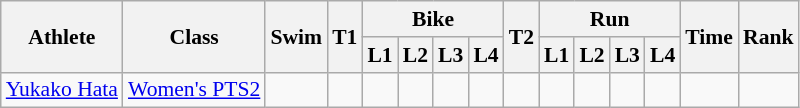<table class="wikitable" style="font-size:90%">
<tr>
<th rowspan="2">Athlete</th>
<th rowspan="2">Class</th>
<th rowspan="2">Swim</th>
<th rowspan="2">T1</th>
<th colspan="4">Bike</th>
<th rowspan="2">T2</th>
<th colspan="4">Run</th>
<th rowspan="2">Time</th>
<th rowspan="2">Rank</th>
</tr>
<tr>
<th>L1</th>
<th>L2</th>
<th>L3</th>
<th>L4</th>
<th>L1</th>
<th>L2</th>
<th>L3</th>
<th>L4</th>
</tr>
<tr align=center>
<td align=left><a href='#'>Yukako Hata</a></td>
<td align=left rowspan=2><a href='#'>Women's PTS2</a></td>
<td></td>
<td></td>
<td></td>
<td></td>
<td></td>
<td></td>
<td></td>
<td></td>
<td></td>
<td></td>
<td></td>
<td></td>
<td></td>
</tr>
</table>
